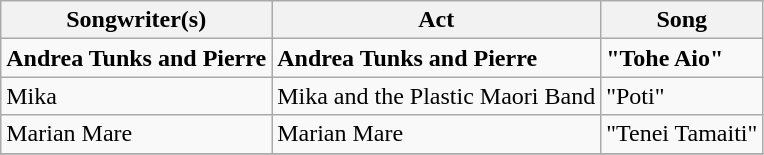<table class="wikitable">
<tr>
<th>Songwriter(s)</th>
<th>Act</th>
<th>Song</th>
</tr>
<tr>
<td><strong>Andrea Tunks and Pierre</strong></td>
<td><strong>Andrea Tunks and Pierre</strong></td>
<td><strong>"Tohe Aio"</strong></td>
</tr>
<tr>
<td>Mika</td>
<td>Mika and the Plastic Maori Band</td>
<td>"Poti"</td>
</tr>
<tr>
<td>Marian Mare</td>
<td>Marian Mare</td>
<td>"Tenei Tamaiti"</td>
</tr>
<tr>
</tr>
</table>
